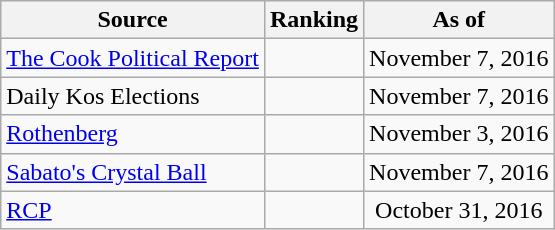<table class="wikitable" style="text-align:center">
<tr>
<th>Source</th>
<th>Ranking</th>
<th>As of</th>
</tr>
<tr>
<td align=left><a href='#'>The Cook Political Report</a></td>
<td></td>
<td>November 7, 2016</td>
</tr>
<tr>
<td align=left>Daily Kos Elections</td>
<td></td>
<td>November 7, 2016</td>
</tr>
<tr>
<td align=left><a href='#'>Rothenberg</a></td>
<td></td>
<td>November 3, 2016</td>
</tr>
<tr>
<td align=left><a href='#'>Sabato's Crystal Ball</a></td>
<td></td>
<td>November 7, 2016</td>
</tr>
<tr>
<td align="left"><a href='#'>RCP</a></td>
<td></td>
<td>October 31, 2016</td>
</tr>
</table>
